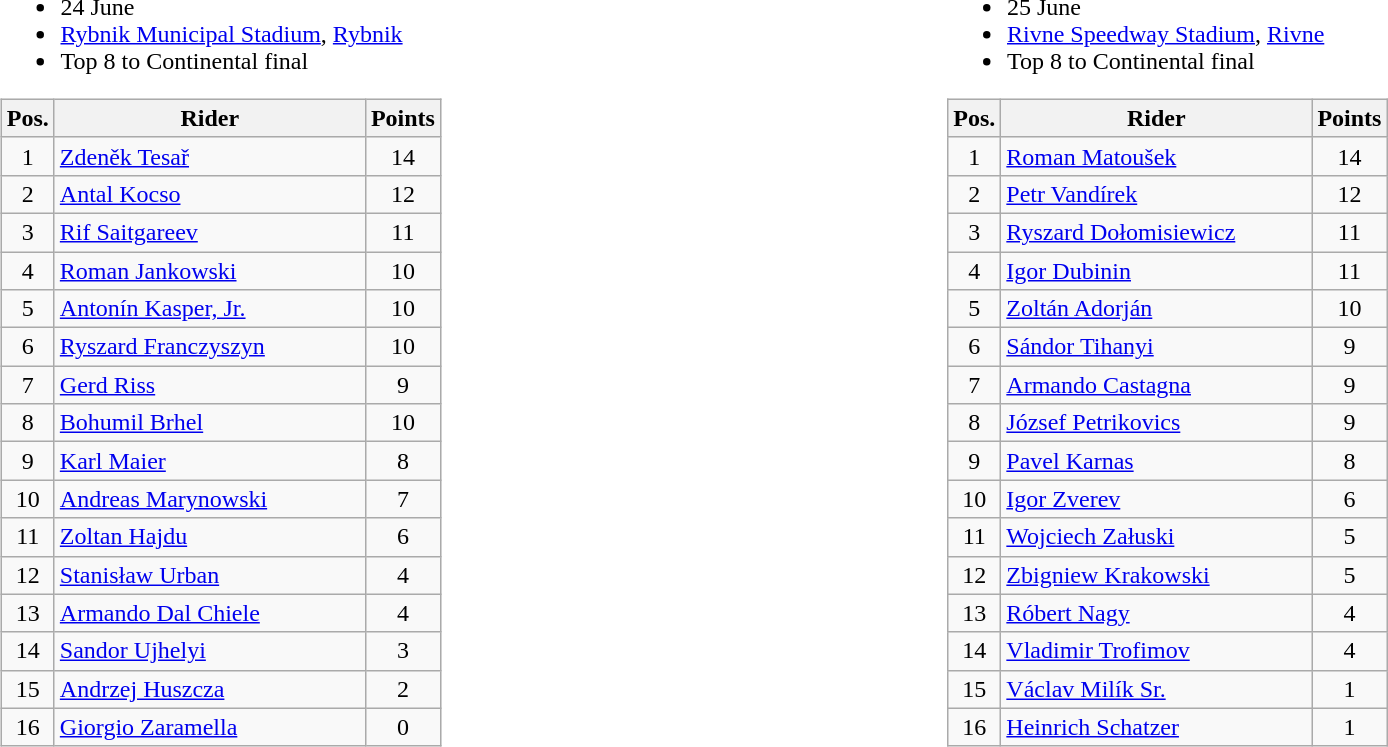<table width=100%>
<tr>
<td width=50% valign=top><br><ul><li>24 June</li><li> <a href='#'>Rybnik Municipal Stadium</a>, <a href='#'>Rybnik</a></li><li>Top 8 to Continental final</li></ul><table class="wikitable" style="text-align:center;">
<tr>
<th width=25px>Pos.</th>
<th width=200px>Rider</th>
<th width=40px>Points</th>
</tr>
<tr align=center >
<td>1</td>
<td align=left> <a href='#'>Zdeněk Tesař</a></td>
<td>14</td>
</tr>
<tr align=center >
<td>2</td>
<td align=left> <a href='#'>Antal Kocso</a></td>
<td>12</td>
</tr>
<tr align=center >
<td>3</td>
<td align=left> <a href='#'>Rif Saitgareev</a></td>
<td>11</td>
</tr>
<tr align=center >
<td>4</td>
<td align=left> <a href='#'>Roman Jankowski</a></td>
<td>10</td>
</tr>
<tr align=center >
<td>5</td>
<td align=left> <a href='#'>Antonín Kasper, Jr.</a></td>
<td>10</td>
</tr>
<tr align=center >
<td>6</td>
<td align=left> <a href='#'>Ryszard Franczyszyn</a></td>
<td>10</td>
</tr>
<tr align=center >
<td>7</td>
<td align=left> <a href='#'>Gerd Riss</a></td>
<td>9</td>
</tr>
<tr align=center >
<td>8</td>
<td align=left> <a href='#'>Bohumil Brhel</a></td>
<td>10</td>
</tr>
<tr align=center>
<td>9</td>
<td align=left> <a href='#'>Karl Maier</a></td>
<td>8</td>
</tr>
<tr align=center>
<td>10</td>
<td align=left> <a href='#'>Andreas Marynowski</a></td>
<td>7</td>
</tr>
<tr align=center>
<td>11</td>
<td align=left> <a href='#'>Zoltan Hajdu</a></td>
<td>6</td>
</tr>
<tr align=center>
<td>12</td>
<td align=left> <a href='#'>Stanisław Urban</a></td>
<td>4</td>
</tr>
<tr align=center>
<td>13</td>
<td align=left> <a href='#'>Armando Dal Chiele</a></td>
<td>4</td>
</tr>
<tr align=center>
<td>14</td>
<td align=left> <a href='#'>Sandor Ujhelyi</a></td>
<td>3</td>
</tr>
<tr align=center>
<td>15</td>
<td align=left> <a href='#'>Andrzej Huszcza</a></td>
<td>2</td>
</tr>
<tr align=center>
<td>16</td>
<td align=left> <a href='#'>Giorgio Zaramella</a></td>
<td>0</td>
</tr>
</table>
</td>
<td width=50% valign=top><br><ul><li>25 June</li><li> <a href='#'>Rivne Speedway Stadium</a>, <a href='#'>Rivne</a></li><li>Top 8 to Continental final</li></ul><table class="wikitable" style="text-align:center;">
<tr>
<th width=25px>Pos.</th>
<th width=200px>Rider</th>
<th width=40px>Points</th>
</tr>
<tr align=center >
<td>1</td>
<td align=left> <a href='#'>Roman Matoušek</a></td>
<td>14</td>
</tr>
<tr align=center >
<td>2</td>
<td align=left> <a href='#'>Petr Vandírek</a></td>
<td>12</td>
</tr>
<tr align=center >
<td>3</td>
<td align=left> <a href='#'>Ryszard Dołomisiewicz</a></td>
<td>11</td>
</tr>
<tr align=center >
<td>4</td>
<td align=left> <a href='#'>Igor Dubinin</a></td>
<td>11</td>
</tr>
<tr align=center >
<td>5</td>
<td align=left> <a href='#'>Zoltán Adorján</a></td>
<td>10</td>
</tr>
<tr align=center >
<td>6</td>
<td align=left> <a href='#'>Sándor Tihanyi</a></td>
<td>9</td>
</tr>
<tr align=center >
<td>7</td>
<td align=left> <a href='#'>Armando Castagna</a></td>
<td>9</td>
</tr>
<tr align=center >
<td>8</td>
<td align=left> <a href='#'>József Petrikovics</a></td>
<td>9</td>
</tr>
<tr align=center>
<td>9</td>
<td align=left> <a href='#'>Pavel Karnas</a></td>
<td>8</td>
</tr>
<tr align=center>
<td>10</td>
<td align=left> <a href='#'>Igor Zverev</a></td>
<td>6</td>
</tr>
<tr align=center>
<td>11</td>
<td align=left> <a href='#'>Wojciech Załuski</a></td>
<td>5</td>
</tr>
<tr align=center>
<td>12</td>
<td align=left> <a href='#'>Zbigniew Krakowski</a></td>
<td>5</td>
</tr>
<tr align=center>
<td>13</td>
<td align=left> <a href='#'>Róbert Nagy</a></td>
<td>4</td>
</tr>
<tr align=center>
<td>14</td>
<td align=left> <a href='#'>Vladimir Trofimov</a></td>
<td>4</td>
</tr>
<tr align=center>
<td>15</td>
<td align=left> <a href='#'>Václav Milík Sr.</a></td>
<td>1</td>
</tr>
<tr align=center>
<td>16</td>
<td align=left> <a href='#'>Heinrich Schatzer</a></td>
<td>1</td>
</tr>
</table>
</td>
</tr>
</table>
